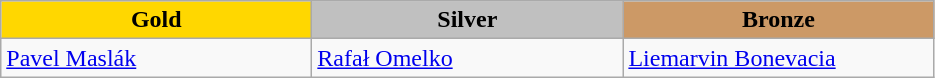<table class="wikitable" style="text-align:left">
<tr align="center">
<td width=200 bgcolor=gold><strong>Gold</strong></td>
<td width=200 bgcolor=silver><strong>Silver</strong></td>
<td width=200 bgcolor=CC9966><strong>Bronze</strong></td>
</tr>
<tr>
<td><a href='#'>Pavel Maslák</a><br><em></em></td>
<td><a href='#'>Rafał Omelko</a><br><em></em></td>
<td><a href='#'>Liemarvin Bonevacia</a><br><em></em></td>
</tr>
</table>
